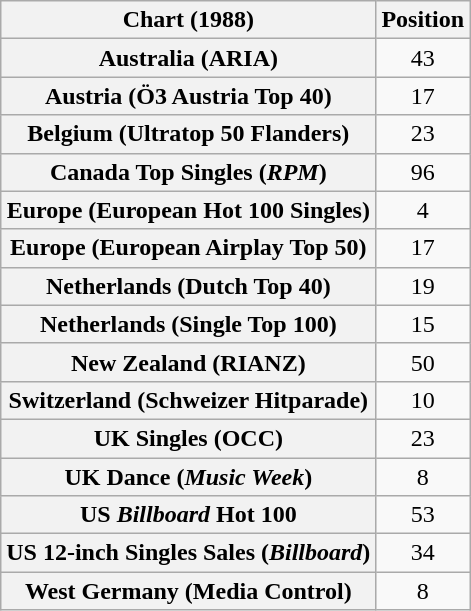<table class="wikitable sortable plainrowheaders" style="text-align:center">
<tr>
<th scope="col">Chart (1988)</th>
<th scope="col">Position</th>
</tr>
<tr>
<th scope="row">Australia (ARIA)</th>
<td>43</td>
</tr>
<tr>
<th scope="row">Austria (Ö3 Austria Top 40)</th>
<td>17</td>
</tr>
<tr>
<th scope="row">Belgium (Ultratop 50 Flanders)</th>
<td>23</td>
</tr>
<tr>
<th scope="row">Canada Top Singles (<em>RPM</em>)</th>
<td>96</td>
</tr>
<tr>
<th scope="row">Europe (European Hot 100 Singles)</th>
<td>4</td>
</tr>
<tr>
<th scope="row">Europe (European Airplay Top 50)</th>
<td>17</td>
</tr>
<tr>
<th scope="row">Netherlands (Dutch Top 40)</th>
<td>19</td>
</tr>
<tr>
<th scope="row">Netherlands (Single Top 100)</th>
<td>15</td>
</tr>
<tr>
<th scope="row">New Zealand (RIANZ)</th>
<td>50</td>
</tr>
<tr>
<th scope="row">Switzerland (Schweizer Hitparade)</th>
<td>10</td>
</tr>
<tr>
<th scope="row">UK Singles (OCC)</th>
<td>23</td>
</tr>
<tr>
<th scope="row">UK Dance (<em>Music Week</em>)</th>
<td>8</td>
</tr>
<tr>
<th scope="row">US <em>Billboard</em> Hot 100</th>
<td>53</td>
</tr>
<tr>
<th scope="row">US 12-inch Singles Sales (<em>Billboard</em>)</th>
<td>34</td>
</tr>
<tr>
<th scope="row">West Germany (Media Control)</th>
<td>8</td>
</tr>
</table>
